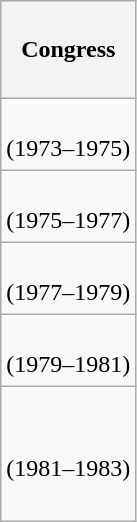<table class="wikitable" style="float:left; margin:0; margin-right:-0.5px; margin-top:14px; text-align:center;">
<tr style="white-space:nowrap; height:4.08em;">
<th>Congress</th>
</tr>
<tr style="white-space:nowrap; height:3em;">
<td><strong></strong><br>(1973–1975)</td>
</tr>
<tr style="white-space:nowrap; height:3em">
<td><strong></strong><br>(1975–1977)</td>
</tr>
<tr style="white-space:nowrap; height:3em">
<td><strong></strong><br>(1977–1979)</td>
</tr>
<tr style="white-space:nowrap; height:3em">
<td><strong></strong><br>(1979–1981)</td>
</tr>
<tr style="white-space:nowrap; height:5.62em">
<td><strong></strong><br>(1981–1983)</td>
</tr>
</table>
